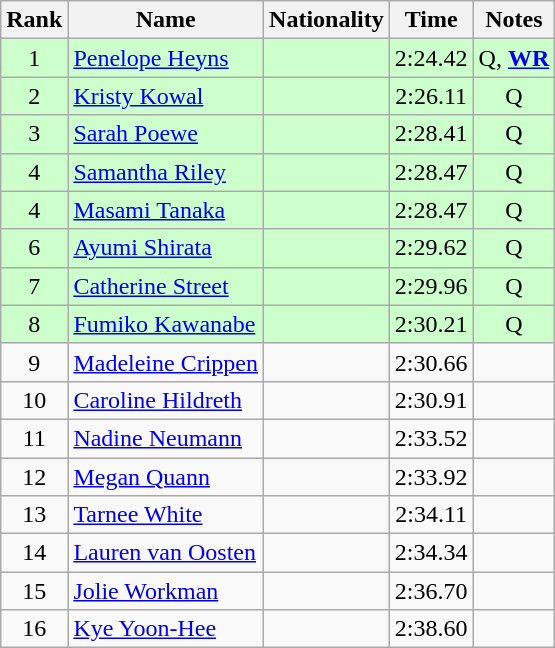<table class="wikitable sortable" style="text-align:center">
<tr>
<th>Rank</th>
<th>Name</th>
<th>Nationality</th>
<th>Time</th>
<th>Notes</th>
</tr>
<tr bgcolor=ccffcc>
<td>1</td>
<td align=left><a href='#'>Penelope Heyns</a></td>
<td align=left></td>
<td>2:24.42</td>
<td>Q, <strong><a href='#'>WR</a></strong></td>
</tr>
<tr bgcolor=ccffcc>
<td>2</td>
<td align=left><a href='#'>Kristy Kowal</a></td>
<td align=left></td>
<td>2:26.11</td>
<td>Q</td>
</tr>
<tr bgcolor=ccffcc>
<td>3</td>
<td align=left><a href='#'>Sarah Poewe</a></td>
<td align=left></td>
<td>2:28.41</td>
<td>Q</td>
</tr>
<tr bgcolor=ccffcc>
<td>4</td>
<td align=left><a href='#'>Samantha Riley</a></td>
<td align=left></td>
<td>2:28.47</td>
<td>Q</td>
</tr>
<tr bgcolor=ccffcc>
<td>4</td>
<td align=left><a href='#'>Masami Tanaka</a></td>
<td align=left></td>
<td>2:28.47</td>
<td>Q</td>
</tr>
<tr bgcolor=ccffcc>
<td>6</td>
<td align=left><a href='#'>Ayumi Shirata</a></td>
<td align=left></td>
<td>2:29.62</td>
<td>Q</td>
</tr>
<tr bgcolor=ccffcc>
<td>7</td>
<td align=left><a href='#'>Catherine Street</a></td>
<td align=left></td>
<td>2:29.96</td>
<td>Q</td>
</tr>
<tr bgcolor=ccffcc>
<td>8</td>
<td align=left><a href='#'>Fumiko Kawanabe</a></td>
<td align=left></td>
<td>2:30.21</td>
<td>Q</td>
</tr>
<tr>
<td>9</td>
<td align=left><a href='#'>Madeleine Crippen</a></td>
<td align=left></td>
<td>2:30.66</td>
<td></td>
</tr>
<tr>
<td>10</td>
<td align=left><a href='#'>Caroline Hildreth</a></td>
<td align=left></td>
<td>2:30.91</td>
<td></td>
</tr>
<tr>
<td>11</td>
<td align=left><a href='#'>Nadine Neumann</a></td>
<td align=left></td>
<td>2:33.52</td>
<td></td>
</tr>
<tr>
<td>12</td>
<td align=left><a href='#'>Megan Quann</a></td>
<td align=left></td>
<td>2:33.92</td>
<td></td>
</tr>
<tr>
<td>13</td>
<td align=left><a href='#'>Tarnee White</a></td>
<td align=left></td>
<td>2:34.11</td>
<td></td>
</tr>
<tr>
<td>14</td>
<td align=left><a href='#'>Lauren van Oosten</a></td>
<td align=left></td>
<td>2:34.34</td>
<td></td>
</tr>
<tr>
<td>15</td>
<td align=left><a href='#'>Jolie Workman</a></td>
<td align=left></td>
<td>2:36.70</td>
<td></td>
</tr>
<tr>
<td>16</td>
<td align=left><a href='#'>Kye Yoon-Hee</a></td>
<td align=left></td>
<td>2:38.60</td>
<td></td>
</tr>
</table>
